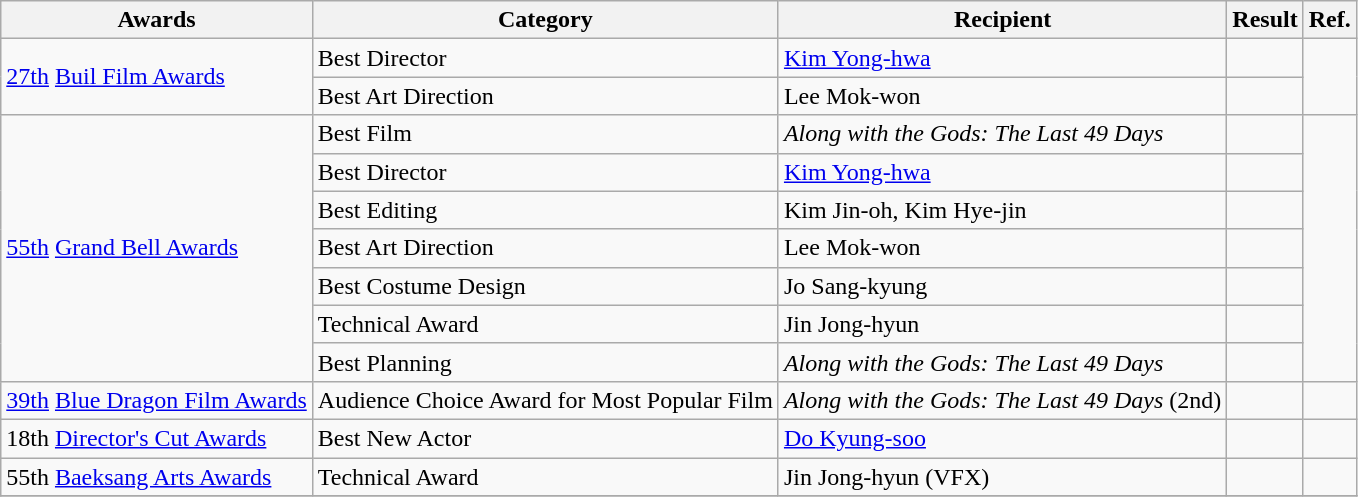<table class="wikitable">
<tr>
<th>Awards</th>
<th>Category</th>
<th>Recipient</th>
<th>Result</th>
<th>Ref.</th>
</tr>
<tr>
<td rowspan="2"><a href='#'>27th</a> <a href='#'>Buil Film Awards</a></td>
<td>Best Director</td>
<td><a href='#'>Kim Yong-hwa</a></td>
<td></td>
<td rowspan="2" style="text-align:center"></td>
</tr>
<tr>
<td>Best Art Direction</td>
<td>Lee Mok-won</td>
<td></td>
</tr>
<tr>
<td rowspan="7"><a href='#'>55th</a> <a href='#'>Grand Bell Awards</a></td>
<td>Best Film</td>
<td><em>Along with the Gods: The Last 49 Days</em></td>
<td></td>
<td rowspan="7" style="text-align:center"><br></td>
</tr>
<tr>
<td>Best Director</td>
<td><a href='#'>Kim Yong-hwa</a></td>
<td></td>
</tr>
<tr>
<td>Best Editing</td>
<td>Kim Jin-oh, Kim Hye-jin</td>
<td></td>
</tr>
<tr>
<td>Best Art Direction</td>
<td>Lee Mok-won</td>
<td></td>
</tr>
<tr>
<td>Best Costume Design</td>
<td>Jo Sang-kyung</td>
<td></td>
</tr>
<tr>
<td>Technical Award</td>
<td>Jin Jong-hyun</td>
<td></td>
</tr>
<tr>
<td>Best Planning</td>
<td><em>Along with the Gods: The Last 49 Days</em></td>
<td></td>
</tr>
<tr>
<td><a href='#'>39th</a> <a href='#'>Blue Dragon Film Awards</a></td>
<td>Audience Choice Award for Most Popular Film</td>
<td><em>Along with the Gods: The Last 49 Days</em> (2nd)</td>
<td></td>
<td style="text-align:center"></td>
</tr>
<tr>
<td>18th <a href='#'>Director's Cut Awards</a></td>
<td>Best New Actor</td>
<td><a href='#'>Do Kyung-soo</a></td>
<td></td>
<td style="text-align:center"></td>
</tr>
<tr>
<td>55th <a href='#'>Baeksang Arts Awards</a></td>
<td>Technical Award</td>
<td>Jin Jong-hyun (VFX)</td>
<td></td>
<td style="text-align:center"></td>
</tr>
<tr>
</tr>
</table>
